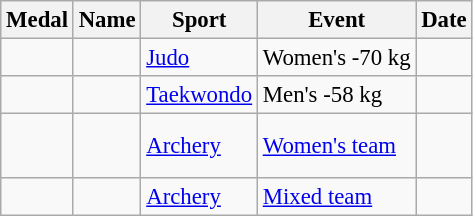<table class="wikitable sortable" style="font-size:95%">
<tr>
<th>Medal</th>
<th>Name</th>
<th>Sport</th>
<th>Event</th>
<th>Date</th>
</tr>
<tr>
<td></td>
<td></td>
<td><a href='#'>Judo</a></td>
<td>Women's -70 kg</td>
<td></td>
</tr>
<tr>
<td></td>
<td></td>
<td><a href='#'>Taekwondo</a></td>
<td>Men's -58 kg</td>
<td></td>
</tr>
<tr>
<td></td>
<td><br><br></td>
<td><a href='#'>Archery</a></td>
<td><a href='#'>Women's team</a></td>
<td></td>
</tr>
<tr>
<td></td>
<td><br></td>
<td><a href='#'>Archery</a></td>
<td><a href='#'>Mixed team</a></td>
<td></td>
</tr>
</table>
